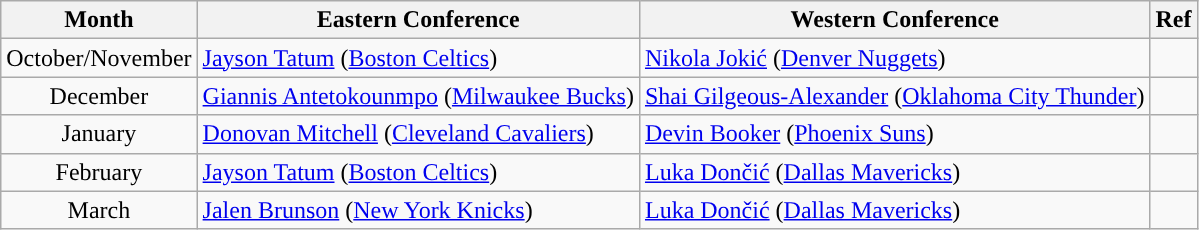<table class="wikitable sortable" style="text-align:left;">
<tr>
<th>Month</th>
<th>Eastern Conference</th>
<th>Western Conference</th>
<th class=unsortable>Ref</th>
</tr>
<tr>
<td style="text-align:center;">October/November</td>
<td><a href='#'>Jayson Tatum</a> (<a href='#'>Boston Celtics</a>) </td>
<td><a href='#'>Nikola Jokić</a> (<a href='#'>Denver Nuggets</a>) </td>
<td style="text-align:center;"></td>
</tr>
<tr>
<td style="text-align:center;">December</td>
<td><a href='#'>Giannis Antetokounmpo</a> (<a href='#'>Milwaukee Bucks</a>) </td>
<td><a href='#'>Shai Gilgeous-Alexander</a> (<a href='#'>Oklahoma City Thunder</a>) </td>
<td style="text-align:center;"></td>
</tr>
<tr>
<td style="text-align:center;">January</td>
<td><a href='#'>Donovan Mitchell</a> (<a href='#'>Cleveland Cavaliers</a>) </td>
<td><a href='#'>Devin Booker</a> (<a href='#'>Phoenix Suns</a>) </td>
<td style="text-align:center;"></td>
</tr>
<tr>
<td style="text-align:center;">February</td>
<td><a href='#'>Jayson Tatum</a> (<a href='#'>Boston Celtics</a>) </td>
<td><a href='#'>Luka Dončić</a> (<a href='#'>Dallas Mavericks</a>) </td>
<td style="text-align:center;"></td>
</tr>
<tr>
<td style="text-align:center;'">March</td>
<td><a href='#'>Jalen Brunson</a> (<a href='#'>New York Knicks</a>) </td>
<td><a href='#'>Luka Dončić</a> (<a href='#'>Dallas Mavericks</a>) </td>
<td style="text-align:center;"></td>
</tr>
</table>
